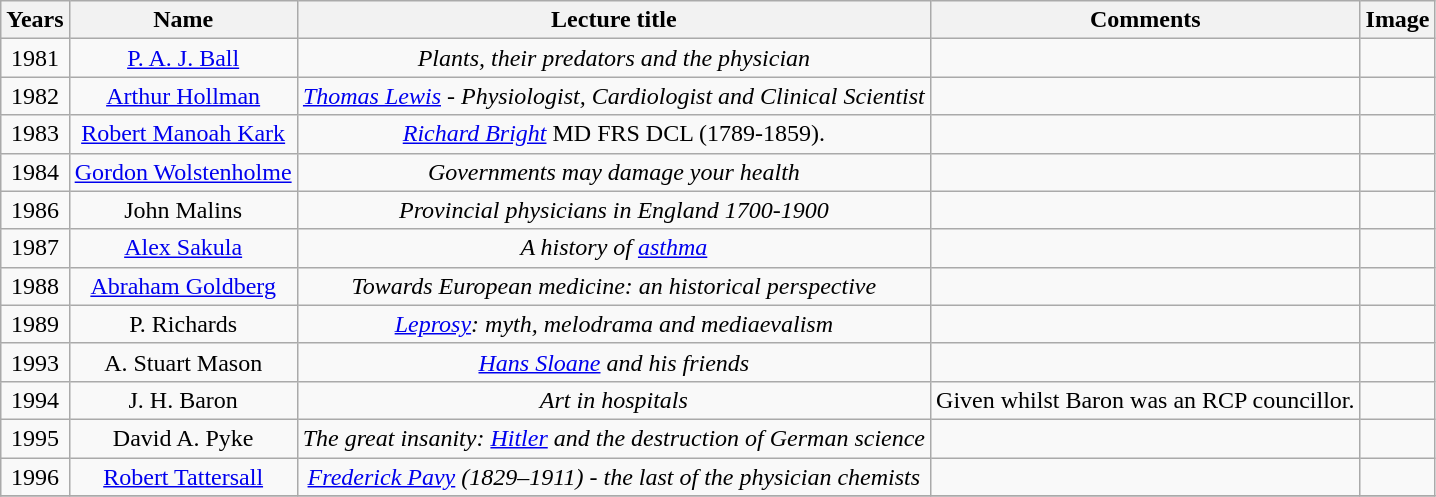<table class="wikitable sortable sticky-header" style=text-align:center;>
<tr>
<th>Years</th>
<th>Name</th>
<th>Lecture title</th>
<th>Comments</th>
<th>Image</th>
</tr>
<tr>
<td>1981</td>
<td><a href='#'>P. A. J. Ball</a></td>
<td><em>Plants, their predators and the physician</em></td>
<td></td>
<td></td>
</tr>
<tr>
<td>1982</td>
<td><a href='#'>Arthur Hollman</a></td>
<td><em><a href='#'>Thomas Lewis</a> - Physiologist, Cardiologist and Clinical Scientist</em></td>
<td></td>
<td></td>
</tr>
<tr>
<td>1983</td>
<td><a href='#'>Robert Manoah Kark</a></td>
<td><em><a href='#'>Richard Bright</a></em> MD FRS DCL (1789-1859).</td>
<td></td>
<td></td>
</tr>
<tr>
<td>1984</td>
<td><a href='#'>Gordon Wolstenholme</a></td>
<td><em>Governments may damage your health</em></td>
<td></td>
<td></td>
</tr>
<tr>
<td>1986</td>
<td>John Malins</td>
<td><em>Provincial physicians in England 1700-1900</em></td>
<td></td>
<td></td>
</tr>
<tr>
<td>1987</td>
<td><a href='#'>Alex Sakula</a></td>
<td><em>A history of <a href='#'>asthma</a></em></td>
<td></td>
<td></td>
</tr>
<tr>
<td>1988</td>
<td><a href='#'>Abraham Goldberg</a></td>
<td><em>Towards European medicine: an historical perspective</em></td>
<td></td>
<td></td>
</tr>
<tr>
<td>1989</td>
<td>P. Richards</td>
<td><em><a href='#'>Leprosy</a>: myth, melodrama and mediaevalism</em></td>
<td></td>
<td></td>
</tr>
<tr>
<td>1993</td>
<td>A. Stuart Mason</td>
<td><em><a href='#'>Hans Sloane</a> and his friends</em></td>
<td></td>
<td></td>
</tr>
<tr>
<td>1994</td>
<td>J. H. Baron</td>
<td><em>Art in hospitals</em></td>
<td>Given whilst Baron was an RCP councillor.</td>
<td></td>
</tr>
<tr>
<td>1995</td>
<td>David A. Pyke</td>
<td><em>The great insanity: <a href='#'>Hitler</a> and the destruction of German science</em></td>
<td></td>
<td></td>
</tr>
<tr>
<td>1996</td>
<td><a href='#'>Robert Tattersall</a></td>
<td><em><a href='#'>Frederick Pavy</a> (1829–1911) - the last of the physician chemists</em></td>
<td></td>
<td></td>
</tr>
<tr>
</tr>
</table>
